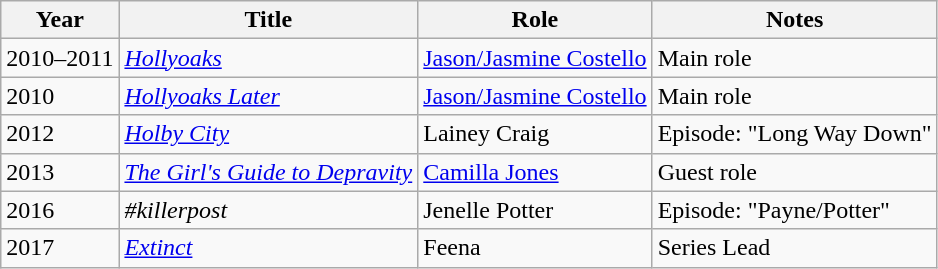<table class="wikitable">
<tr>
<th>Year</th>
<th>Title</th>
<th>Role</th>
<th>Notes</th>
</tr>
<tr>
<td>2010–2011</td>
<td><em><a href='#'>Hollyoaks</a></em></td>
<td><a href='#'>Jason/Jasmine Costello</a></td>
<td>Main role</td>
</tr>
<tr>
<td>2010</td>
<td><em><a href='#'>Hollyoaks Later</a></em></td>
<td><a href='#'>Jason/Jasmine Costello</a></td>
<td>Main role</td>
</tr>
<tr>
<td>2012</td>
<td><em><a href='#'>Holby City</a></em></td>
<td>Lainey Craig</td>
<td>Episode: "Long Way Down"</td>
</tr>
<tr>
<td>2013</td>
<td><em><a href='#'>The Girl's Guide to Depravity</a></em></td>
<td><a href='#'>Camilla Jones</a></td>
<td>Guest role</td>
</tr>
<tr>
<td>2016</td>
<td><em>#killerpost</em></td>
<td>Jenelle Potter</td>
<td>Episode: "Payne/Potter"</td>
</tr>
<tr>
<td>2017</td>
<td><em><a href='#'>Extinct</a></em></td>
<td>Feena</td>
<td>Series Lead</td>
</tr>
</table>
